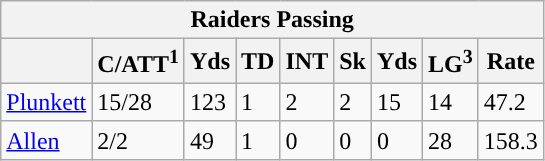<table class="wikitable">
<tr>
<th colspan="9">Raiders Passing</th>
</tr>
<tr>
<th></th>
<th>C/ATT<sup>1</sup></th>
<th>Yds</th>
<th>TD</th>
<th>INT</th>
<th>Sk</th>
<th>Yds</th>
<th>LG<sup>3</sup></th>
<th>Rate</th>
</tr>
<tr>
<td><a href='#'>Plunkett</a></td>
<td>15/28</td>
<td>123</td>
<td>1</td>
<td>2</td>
<td>2</td>
<td>15</td>
<td>14</td>
<td>47.2</td>
</tr>
<tr>
<td><a href='#'>Allen</a></td>
<td>2/2</td>
<td>49</td>
<td>1</td>
<td>0</td>
<td>0</td>
<td>0</td>
<td>28</td>
<td>158.3</td>
</tr>
</table>
